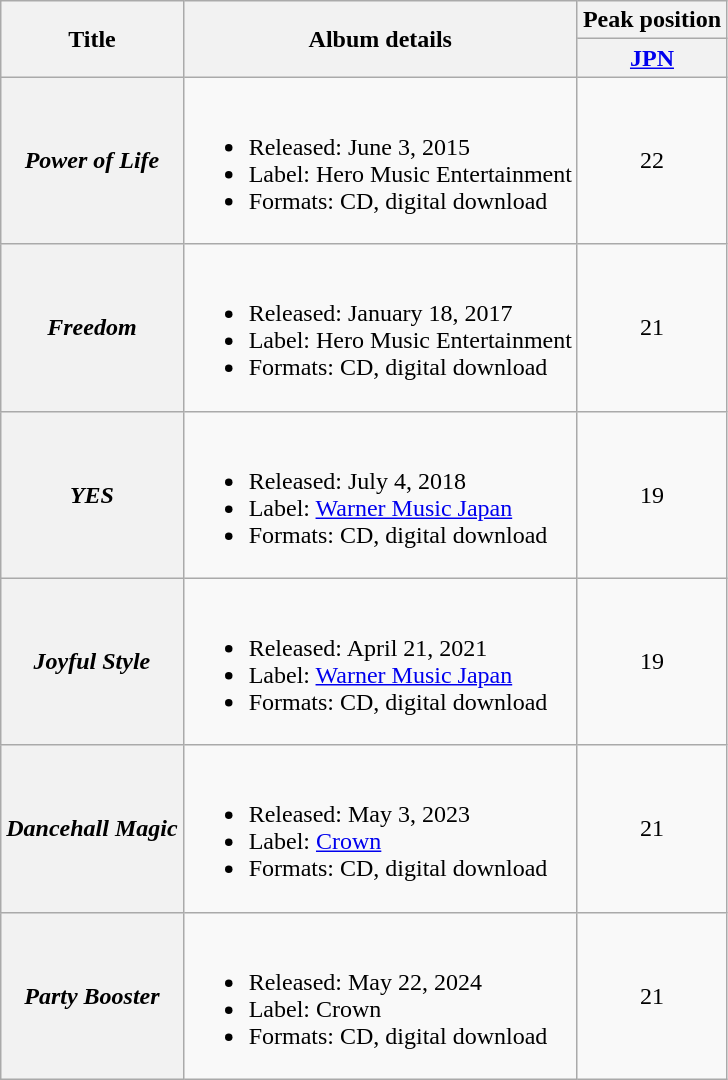<table class="wikitable plainrowheaders">
<tr>
<th scope="col" rowspan="2">Title</th>
<th scope="col" rowspan="2">Album details</th>
<th scope="col" colspan="1">Peak position</th>
</tr>
<tr>
<th scope="col"><a href='#'>JPN</a></th>
</tr>
<tr>
<th scope="row"><em>Power of Life</em></th>
<td><br><ul><li>Released: June 3, 2015</li><li>Label: Hero Music Entertainment</li><li>Formats: CD, digital download</li></ul></td>
<td align="center">22</td>
</tr>
<tr>
<th scope="row"><em>Freedom</em></th>
<td><br><ul><li>Released: January 18, 2017</li><li>Label: Hero Music Entertainment</li><li>Formats: CD, digital download</li></ul></td>
<td align="center">21</td>
</tr>
<tr>
<th scope="row"><em>YES</em></th>
<td><br><ul><li>Released: July 4, 2018</li><li>Label: <a href='#'>Warner Music Japan</a></li><li>Formats: CD, digital download</li></ul></td>
<td align="center">19</td>
</tr>
<tr>
<th scope="row"><em>Joyful Style</em></th>
<td><br><ul><li>Released: April 21, 2021</li><li>Label: <a href='#'>Warner Music Japan</a></li><li>Formats: CD, digital download</li></ul></td>
<td align="center">19</td>
</tr>
<tr>
<th scope="row"><em>Dancehall Magic</em></th>
<td><br><ul><li>Released: May 3, 2023</li><li>Label: <a href='#'>Crown</a></li><li>Formats: CD, digital download</li></ul></td>
<td align="center">21</td>
</tr>
<tr>
<th scope="row"><em>Party Booster</em></th>
<td><br><ul><li>Released: May 22, 2024</li><li>Label: Crown</li><li>Formats: CD, digital download</li></ul></td>
<td align="center">21</td>
</tr>
</table>
